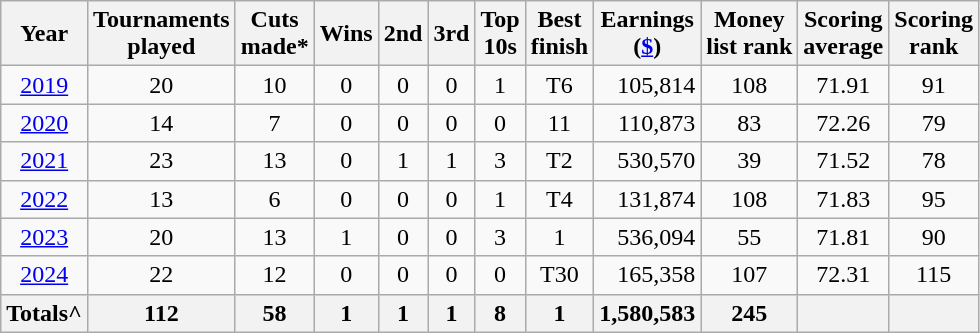<table class="wikitable" style="text-align:center; font-size: 100%;">
<tr>
<th>Year</th>
<th>Tournaments <br>played</th>
<th>Cuts <br>made*</th>
<th>Wins</th>
<th>2nd</th>
<th>3rd</th>
<th>Top <br>10s</th>
<th>Best <br>finish</th>
<th>Earnings<br>(<a href='#'>$</a>)</th>
<th>Money<br>list rank</th>
<th>Scoring <br> average</th>
<th>Scoring<br>rank</th>
</tr>
<tr>
<td><a href='#'>2019</a></td>
<td>20</td>
<td>10</td>
<td>0</td>
<td>0</td>
<td>0</td>
<td>1</td>
<td>T6</td>
<td align=right>105,814</td>
<td>108</td>
<td>71.91</td>
<td>91</td>
</tr>
<tr>
<td><a href='#'>2020</a></td>
<td>14</td>
<td>7</td>
<td>0</td>
<td>0</td>
<td>0</td>
<td>0</td>
<td>11</td>
<td align=right>110,873</td>
<td>83</td>
<td>72.26</td>
<td>79</td>
</tr>
<tr>
<td><a href='#'>2021</a></td>
<td>23</td>
<td>13</td>
<td>0</td>
<td>1</td>
<td>1</td>
<td>3</td>
<td>T2</td>
<td align=right>530,570</td>
<td>39</td>
<td>71.52</td>
<td>78</td>
</tr>
<tr>
<td><a href='#'>2022</a></td>
<td>13</td>
<td>6</td>
<td>0</td>
<td>0</td>
<td>0</td>
<td>1</td>
<td>T4</td>
<td align=right>131,874</td>
<td>108</td>
<td>71.83</td>
<td>95</td>
</tr>
<tr>
<td><a href='#'>2023</a></td>
<td>20</td>
<td>13</td>
<td>1</td>
<td>0</td>
<td>0</td>
<td>3</td>
<td>1</td>
<td align=right>536,094</td>
<td>55</td>
<td>71.81</td>
<td>90</td>
</tr>
<tr>
<td><a href='#'>2024</a></td>
<td>22</td>
<td>12</td>
<td>0</td>
<td>0</td>
<td>0</td>
<td>0</td>
<td>T30</td>
<td align=right>165,358</td>
<td>107</td>
<td>72.31</td>
<td>115</td>
</tr>
<tr>
<th>Totals^</th>
<th>112 </th>
<th>58 </th>
<th>1 </th>
<th>1 </th>
<th>1 </th>
<th>8 </th>
<th>1 </th>
<th>1,580,583 </th>
<th>245 </th>
<th></th>
<th></th>
</tr>
</table>
